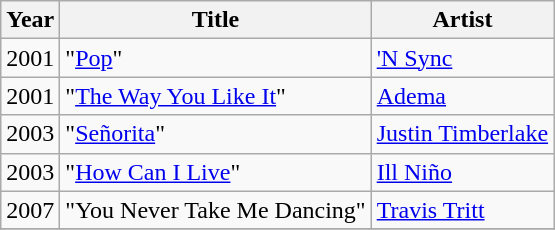<table class="wikitable sortable">
<tr>
<th>Year</th>
<th>Title</th>
<th>Artist</th>
</tr>
<tr>
<td>2001</td>
<td>"<a href='#'>Pop</a>"</td>
<td><a href='#'>'N Sync</a></td>
</tr>
<tr>
<td>2001</td>
<td>"<a href='#'>The Way You Like It</a>"</td>
<td><a href='#'>Adema</a></td>
</tr>
<tr>
<td>2003</td>
<td>"<a href='#'>Señorita</a>"</td>
<td><a href='#'>Justin Timberlake</a></td>
</tr>
<tr>
<td>2003</td>
<td>"<a href='#'>How Can I Live</a>"</td>
<td><a href='#'>Ill Niño</a></td>
</tr>
<tr>
<td>2007</td>
<td>"You Never Take Me Dancing"</td>
<td><a href='#'>Travis Tritt</a></td>
</tr>
<tr>
</tr>
</table>
